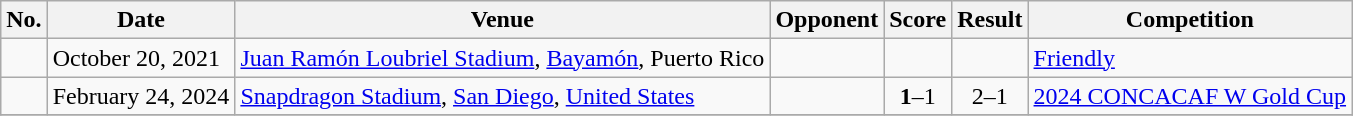<table class="wikitable sortable">
<tr>
<th>No.</th>
<th>Date</th>
<th>Venue</th>
<th>Opponent</th>
<th>Score</th>
<th>Result</th>
<th>Competition</th>
</tr>
<tr>
<td></td>
<td>October 20, 2021</td>
<td><a href='#'>Juan Ramón Loubriel Stadium</a>, <a href='#'>Bayamón</a>, Puerto Rico</td>
<td></td>
<td></td>
<td></td>
<td><a href='#'>Friendly</a></td>
</tr>
<tr>
<td></td>
<td>February 24, 2024</td>
<td><a href='#'>Snapdragon Stadium</a>, <a href='#'>San Diego</a>, <a href='#'>United States</a></td>
<td></td>
<td align=center><strong>1</strong>–1</td>
<td align=center>2–1</td>
<td><a href='#'>2024 CONCACAF W Gold Cup</a></td>
</tr>
<tr>
</tr>
</table>
